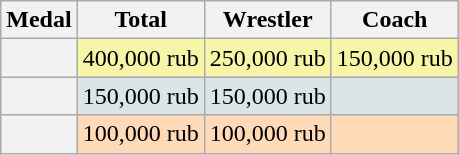<table class=wikitable style="text-align:center;">
<tr>
<th>Medal</th>
<th>Total</th>
<th>Wrestler</th>
<th>Coach</th>
</tr>
<tr bgcolor=F7F6A8>
<th></th>
<td>400,000 rub</td>
<td>250,000 rub</td>
<td>150,000 rub</td>
</tr>
<tr bgcolor=DCE5E5>
<th></th>
<td>150,000 rub</td>
<td>150,000 rub</td>
<td></td>
</tr>
<tr bgcolor=FFDAB9>
<th></th>
<td>100,000 rub</td>
<td>100,000 rub</td>
<td></td>
</tr>
</table>
